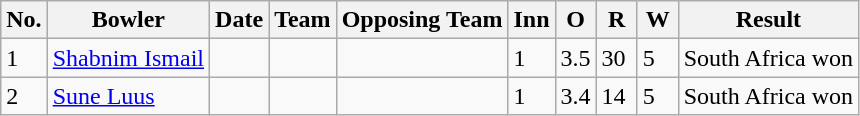<table class="wikitable sortable">
<tr>
<th>No.</th>
<th>Bowler</th>
<th>Date</th>
<th>Team</th>
<th>Opposing Team</th>
<th scope="col" style="width:20px;">Inn</th>
<th scope="col" style="width:20px;">O</th>
<th scope="col" style="width:20px;">R</th>
<th scope="col" style="width:20px;">W</th>
<th>Result</th>
</tr>
<tr>
<td>1</td>
<td><a href='#'>Shabnim Ismail</a></td>
<td></td>
<td></td>
<td></td>
<td>1</td>
<td>3.5</td>
<td>30</td>
<td>5</td>
<td>South Africa won</td>
</tr>
<tr>
<td>2</td>
<td><a href='#'>Sune Luus</a></td>
<td></td>
<td></td>
<td></td>
<td>1</td>
<td>3.4</td>
<td>14</td>
<td>5</td>
<td>South Africa won</td>
</tr>
</table>
